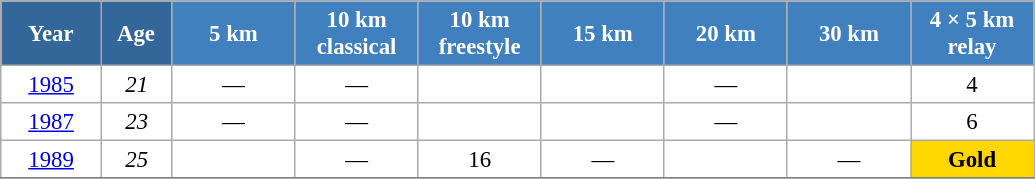<table class="wikitable" style="font-size:95%; text-align:center; border:grey solid 1px; border-collapse:collapse; background:#ffffff;">
<tr>
<th style="background-color:#369; color:white; width:60px;"> Year </th>
<th style="background-color:#369; color:white; width:40px;"> Age </th>
<th style="background-color:#4180be; color:white; width:75px;"> 5 km </th>
<th style="background-color:#4180be; color:white; width:75px;"> 10 km <br> classical </th>
<th style="background-color:#4180be; color:white; width:75px;"> 10 km <br> freestyle </th>
<th style="background-color:#4180be; color:white; width:75px;"> 15 km </th>
<th style="background-color:#4180be; color:white; width:75px;"> 20 km </th>
<th style="background-color:#4180be; color:white; width:75px;"> 30 km </th>
<th style="background-color:#4180be; color:white; width:75px;"> 4 × 5 km <br> relay </th>
</tr>
<tr>
<td><a href='#'>1985</a></td>
<td><em>21</em></td>
<td>—</td>
<td>—</td>
<td></td>
<td></td>
<td>—</td>
<td></td>
<td>4</td>
</tr>
<tr>
<td><a href='#'>1987</a></td>
<td><em>23</em></td>
<td>—</td>
<td>—</td>
<td></td>
<td></td>
<td>—</td>
<td></td>
<td>6</td>
</tr>
<tr>
<td><a href='#'>1989</a></td>
<td><em>25</em></td>
<td></td>
<td>—</td>
<td>16</td>
<td>—</td>
<td></td>
<td>—</td>
<td style="background:gold;"><strong>Gold</strong></td>
</tr>
<tr>
</tr>
</table>
